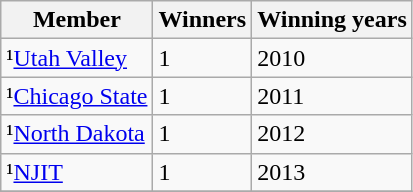<table class="wikitable">
<tr>
<th>Member</th>
<th>Winners</th>
<th>Winning years</th>
</tr>
<tr>
<td>¹<a href='#'>Utah Valley</a></td>
<td>1</td>
<td>2010</td>
</tr>
<tr>
<td>¹<a href='#'>Chicago State</a></td>
<td>1</td>
<td>2011</td>
</tr>
<tr>
<td>¹<a href='#'>North Dakota</a></td>
<td>1</td>
<td>2012</td>
</tr>
<tr>
<td>¹<a href='#'>NJIT</a></td>
<td>1</td>
<td>2013</td>
</tr>
<tr>
</tr>
</table>
